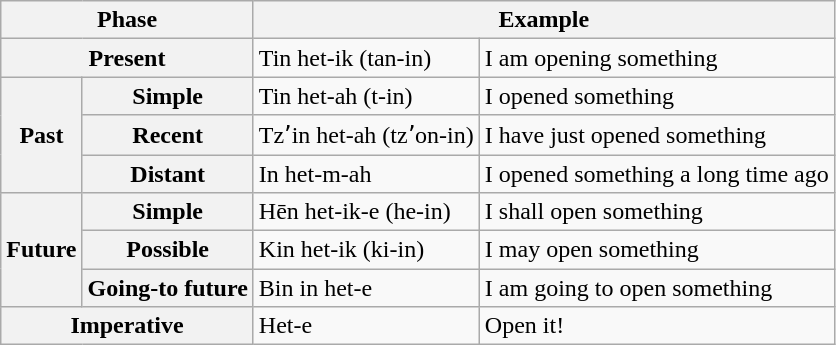<table class= "wikitable">
<tr>
<th colspan=2>Phase</th>
<th colspan=2>Example</th>
</tr>
<tr>
<th colspan=2>Present</th>
<td>Tin het-ik (tan-in)</td>
<td>I am opening something</td>
</tr>
<tr>
<th rowspan=3>Past</th>
<th>Simple</th>
<td>Tin het-ah (t-in)</td>
<td>I opened something</td>
</tr>
<tr>
<th>Recent</th>
<td>Tzʼin het-ah (tzʼon-in)</td>
<td>I have just opened something</td>
</tr>
<tr>
<th>Distant</th>
<td>In het-m-ah</td>
<td>I opened something a long time ago</td>
</tr>
<tr>
<th rowspan=3>Future</th>
<th>Simple</th>
<td>Hēn het-ik-e (he-in)</td>
<td>I shall open something</td>
</tr>
<tr>
<th>Possible</th>
<td>Kin het-ik (ki-in)</td>
<td>I may open something</td>
</tr>
<tr>
<th>Going-to future</th>
<td>Bin in het-e</td>
<td>I am going to open something</td>
</tr>
<tr>
<th colspan=2>Imperative</th>
<td>Het-e</td>
<td>Open it!</td>
</tr>
</table>
